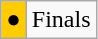<table class="wikitable">
<tr>
<td bgcolor=#ffcc00 align=center valign=center>●</td>
<td>Finals</td>
</tr>
</table>
